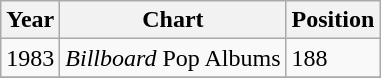<table class="wikitable">
<tr>
<th>Year</th>
<th>Chart</th>
<th>Position</th>
</tr>
<tr>
<td>1983</td>
<td><em>Billboard</em> Pop Albums</td>
<td>188</td>
</tr>
<tr>
</tr>
</table>
